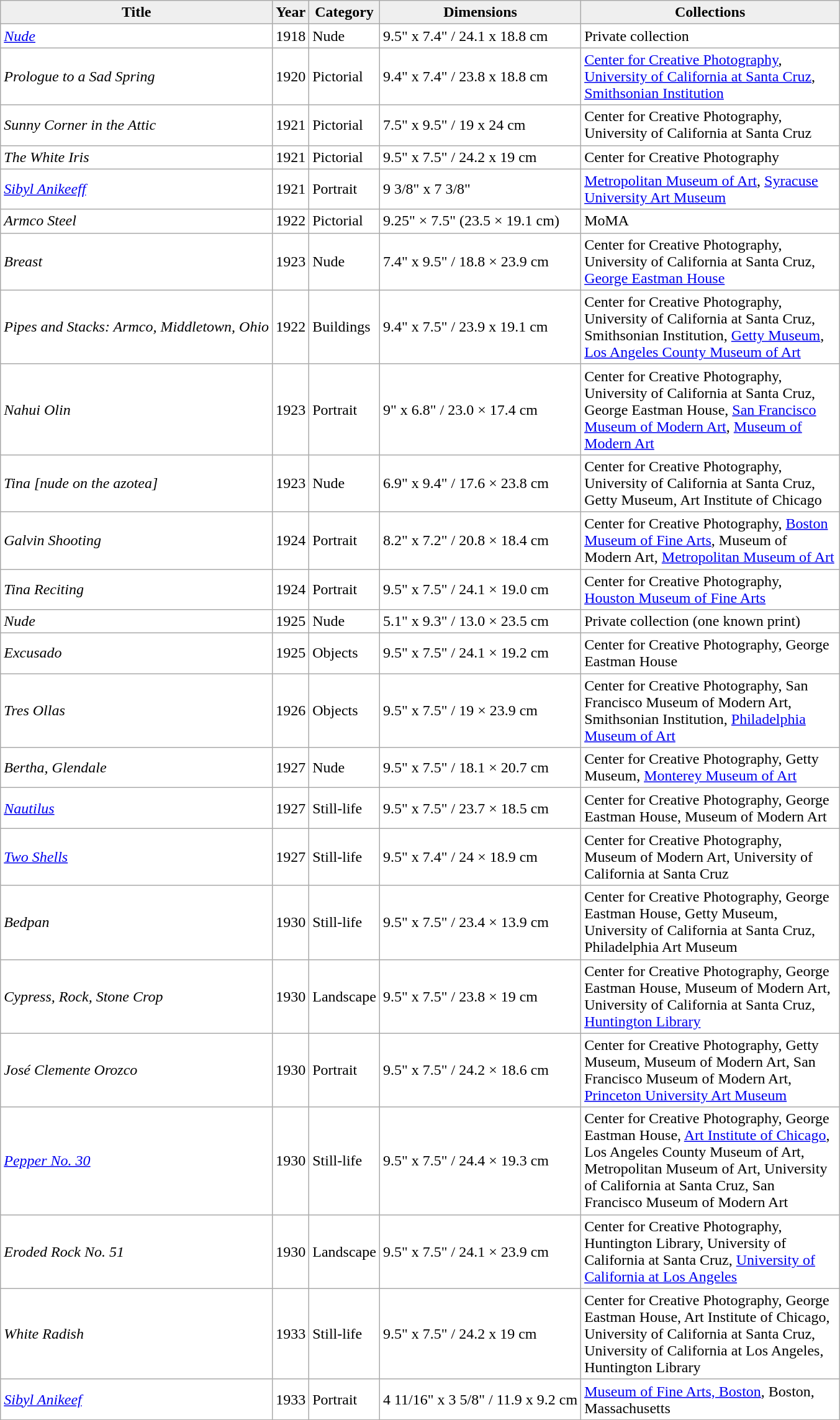<table class="sortable wikitable" style="background:#ffffff;">
<tr>
<th style="background:#efefef;">Title</th>
<th style="background:#efefef;">Year</th>
<th style="background:#efefef;">Category</th>
<th style="background:#efefef;">Dimensions</th>
<th style="background:#efefef;" width=270 px>Collections</th>
</tr>
<tr>
<td><em><a href='#'>Nude</a></em></td>
<td>1918</td>
<td>Nude</td>
<td>9.5" x  7.4" / 24.1 x 18.8 cm</td>
<td>Private collection</td>
</tr>
<tr ------>
<td><em>Prologue to a Sad Spring</em></td>
<td>1920</td>
<td>Pictorial</td>
<td>9.4" x  7.4" / 23.8 x 18.8 cm</td>
<td><a href='#'>Center for Creative Photography</a>,  <a href='#'>University of California at Santa Cruz</a>, <a href='#'>Smithsonian Institution</a></td>
</tr>
<tr ------>
<td><em>Sunny Corner in the Attic</em></td>
<td>1921</td>
<td>Pictorial</td>
<td>7.5" x  9.5" / 19 x 24 cm</td>
<td>Center for Creative Photography,  University of California at Santa Cruz</td>
</tr>
<tr ------>
<td><em>The White Iris</em></td>
<td>1921</td>
<td>Pictorial</td>
<td>9.5" x 7.5" / 24.2 x 19 cm</td>
<td>Center for Creative Photography</td>
</tr>
<tr>
<td><em><a href='#'>Sibyl Anikeeff</a></em></td>
<td>1921</td>
<td>Portrait</td>
<td>9 3/8" x 7 3/8"</td>
<td><a href='#'>Metropolitan Museum of Art</a>, <a href='#'>Syracuse University Art Museum</a></td>
</tr>
<tr ------>
<td><em>Armco Steel</em></td>
<td>1922</td>
<td>Pictorial</td>
<td>9.25" × 7.5" (23.5 × 19.1 cm)</td>
<td>MoMA</td>
</tr>
<tr ------>
<td><em>Breast</em></td>
<td>1923</td>
<td>Nude</td>
<td>7.4" x 9.5" / 18.8 ×  23.9 cm</td>
<td>Center for Creative Photography,  University of California at Santa Cruz, <a href='#'>George Eastman House</a></td>
</tr>
<tr ------>
<td><em>Pipes and Stacks: Armco, Middletown, Ohio</em></td>
<td>1922</td>
<td>Buildings</td>
<td>9.4" x 7.5"  / 23.9 x  19.1 cm</td>
<td>Center for Creative Photography,  University of California at Santa Cruz, Smithsonian Institution, <a href='#'>Getty Museum</a>, <a href='#'>Los Angeles County Museum of Art</a></td>
</tr>
<tr ------>
<td><em>Nahui Olin</em></td>
<td>1923</td>
<td>Portrait</td>
<td>9" x 6.8" / 23.0 ×  17.4 cm</td>
<td>Center for Creative Photography,  University of California at Santa Cruz, George Eastman House, <a href='#'>San Francisco Museum of Modern Art</a>, <a href='#'>Museum of Modern Art</a></td>
</tr>
<tr ------>
<td><em>Tina [nude on the azotea]</em></td>
<td>1923</td>
<td>Nude</td>
<td>6.9" x 9.4" / 17.6  ×  23.8 cm</td>
<td>Center for Creative Photography,  University of California at Santa Cruz, Getty Museum, Art Institute of Chicago</td>
</tr>
<tr ------>
<td><em>Galvin Shooting</em></td>
<td>1924</td>
<td>Portrait</td>
<td>8.2" x 7.2" / 20.8 ×  18.4 cm</td>
<td>Center for Creative Photography, <a href='#'>Boston Museum of Fine Arts</a>, Museum of Modern Art, <a href='#'>Metropolitan Museum of Art</a></td>
</tr>
<tr ------>
<td><em>Tina Reciting</em></td>
<td>1924</td>
<td>Portrait</td>
<td>9.5" x 7.5" / 24.1 ×  19.0 cm</td>
<td>Center for Creative Photography,  <a href='#'>Houston Museum of Fine Arts</a></td>
</tr>
<tr ------>
<td><em>Nude</em></td>
<td>1925</td>
<td>Nude</td>
<td>5.1" x 9.3" / 13.0 ×  23.5 cm</td>
<td>Private collection (one known print)</td>
</tr>
<tr ------>
<td><em>Excusado</em></td>
<td>1925</td>
<td>Objects</td>
<td>9.5" x 7.5" / 24.1 ×  19.2 cm</td>
<td>Center for Creative Photography, George Eastman House</td>
</tr>
<tr ------>
<td><em>Tres Ollas</em></td>
<td>1926</td>
<td>Objects</td>
<td>9.5" x 7.5" / 19 ×  23.9 cm</td>
<td>Center for Creative Photography, San Francisco Museum of Modern Art, Smithsonian Institution, <a href='#'>Philadelphia Museum of Art</a></td>
</tr>
<tr ------>
<td><em>Bertha, Glendale</em></td>
<td>1927</td>
<td>Nude</td>
<td>9.5" x 7.5" / 18.1 ×  20.7 cm</td>
<td>Center for Creative Photography, Getty Museum, <a href='#'>Monterey Museum of Art</a></td>
</tr>
<tr ------>
<td><em><a href='#'>Nautilus</a></em></td>
<td>1927</td>
<td>Still-life</td>
<td>9.5" x 7.5" / 23.7 ×  18.5 cm</td>
<td>Center for Creative Photography, George Eastman House, Museum of Modern Art</td>
</tr>
<tr ------>
<td><em><a href='#'>Two Shells</a></em></td>
<td>1927</td>
<td>Still-life</td>
<td>9.5" x 7.4" / 24 ×  18.9 cm</td>
<td>Center for Creative Photography, Museum of Modern Art, University of California at Santa Cruz</td>
</tr>
<tr ------>
<td><em>Bedpan</em></td>
<td>1930</td>
<td>Still-life</td>
<td>9.5" x 7.5" / 23.4 ×  13.9 cm</td>
<td>Center for Creative Photography, George Eastman House, Getty Museum, University of California at Santa Cruz, Philadelphia Art Museum</td>
</tr>
<tr ------>
<td><em>Cypress, Rock, Stone Crop</em></td>
<td>1930</td>
<td>Landscape</td>
<td>9.5" x 7.5" / 23.8 ×  19 cm</td>
<td>Center for Creative Photography, George Eastman House, Museum of Modern Art, University of California at Santa Cruz, <a href='#'>Huntington Library</a></td>
</tr>
<tr ------>
<td><em>José Clemente Orozco</em></td>
<td>1930</td>
<td>Portrait</td>
<td>9.5" x 7.5" / 24.2 ×  18.6 cm</td>
<td>Center for Creative Photography, Getty Museum, Museum of Modern Art, San Francisco Museum of Modern Art, <a href='#'>Princeton University Art Museum</a></td>
</tr>
<tr ------>
<td><em><a href='#'>Pepper No. 30</a></em></td>
<td>1930</td>
<td>Still-life</td>
<td>9.5" x 7.5" / 24.4 ×  19.3 cm</td>
<td>Center for Creative Photography, George Eastman House, <a href='#'>Art Institute of Chicago</a>, Los Angeles County Museum of Art, Metropolitan Museum of Art, University of California at Santa Cruz, San Francisco Museum of Modern Art</td>
</tr>
<tr ------>
<td><em>Eroded Rock No. 51</em></td>
<td>1930</td>
<td>Landscape</td>
<td>9.5" x 7.5" / 24.1 ×  23.9 cm</td>
<td>Center for Creative Photography, Huntington Library, University of California at Santa Cruz, <a href='#'>University of California at Los Angeles</a></td>
</tr>
<tr ------>
<td><em>White Radish</em></td>
<td>1933</td>
<td>Still-life</td>
<td>9.5" x 7.5" / 24.2 x 19 cm</td>
<td>Center for Creative Photography, George Eastman House, Art Institute of Chicago, University of California at Santa Cruz, University of California at Los Angeles, Huntington Library</td>
</tr>
<tr ------>
<td><em><a href='#'>Sibyl Anikeef</a></em></td>
<td>1933</td>
<td>Portrait</td>
<td>4 11/16" x 3 5/8" / 11.9 x 9.2 cm</td>
<td><a href='#'>Museum of Fine Arts, Boston</a>, Boston, Massachusetts</td>
</tr>
</table>
